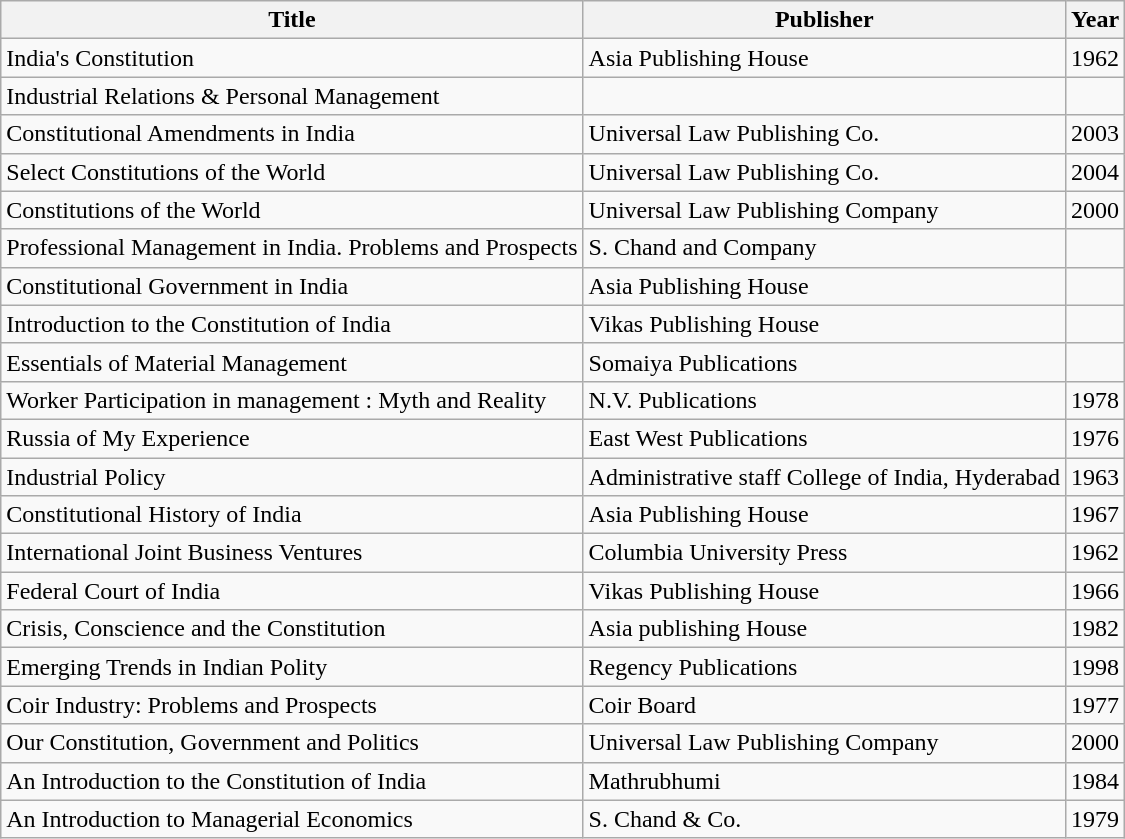<table class="wikitable">
<tr>
<th>Title</th>
<th>Publisher</th>
<th>Year</th>
</tr>
<tr>
<td>India's Constitution</td>
<td>Asia Publishing House</td>
<td>1962</td>
</tr>
<tr>
<td>Industrial Relations & Personal Management</td>
<td></td>
<td></td>
</tr>
<tr>
<td>Constitutional Amendments in India</td>
<td>Universal Law Publishing Co.</td>
<td>2003</td>
</tr>
<tr>
<td>Select Constitutions of the World</td>
<td>Universal Law Publishing Co.</td>
<td>2004</td>
</tr>
<tr>
<td>Constitutions of the World</td>
<td>Universal Law Publishing Company</td>
<td>2000</td>
</tr>
<tr>
<td>Professional Management in India. Problems and Prospects</td>
<td>S. Chand and Company</td>
<td></td>
</tr>
<tr>
<td>Constitutional Government in India</td>
<td>Asia Publishing House</td>
<td></td>
</tr>
<tr>
<td>Introduction to the Constitution of India</td>
<td>Vikas Publishing House</td>
<td></td>
</tr>
<tr>
<td>Essentials of Material Management</td>
<td>Somaiya Publications</td>
<td></td>
</tr>
<tr>
<td>Worker Participation in management : Myth and Reality</td>
<td>N.V. Publications</td>
<td>1978</td>
</tr>
<tr>
<td>Russia of My Experience</td>
<td>East West Publications</td>
<td>1976</td>
</tr>
<tr>
<td>Industrial Policy</td>
<td>Administrative staff College of India, Hyderabad</td>
<td>1963</td>
</tr>
<tr>
<td>Constitutional History of India</td>
<td>Asia Publishing House</td>
<td>1967</td>
</tr>
<tr>
<td>International Joint Business Ventures</td>
<td>Columbia University Press</td>
<td>1962</td>
</tr>
<tr>
<td>Federal Court of India</td>
<td>Vikas Publishing House</td>
<td>1966</td>
</tr>
<tr>
<td>Crisis, Conscience and the Constitution</td>
<td>Asia publishing House</td>
<td>1982</td>
</tr>
<tr>
<td>Emerging Trends in Indian Polity</td>
<td>Regency Publications</td>
<td>1998</td>
</tr>
<tr>
<td>Coir Industry: Problems and Prospects</td>
<td>Coir Board</td>
<td>1977</td>
</tr>
<tr>
<td>Our Constitution, Government and Politics</td>
<td>Universal Law Publishing Company</td>
<td>2000</td>
</tr>
<tr>
<td>An Introduction to the Constitution of India</td>
<td>Mathrubhumi</td>
<td>1984</td>
</tr>
<tr>
<td>An Introduction to Managerial Economics</td>
<td>S. Chand & Co.</td>
<td>1979</td>
</tr>
</table>
